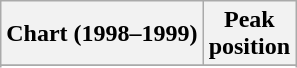<table class="wikitable sortable plainrowheaders" style="text-align:center;">
<tr>
<th scope="col">Chart (1998–1999)</th>
<th scope="col">Peak<br>position</th>
</tr>
<tr>
</tr>
<tr>
</tr>
<tr>
</tr>
<tr>
</tr>
<tr>
</tr>
<tr>
</tr>
</table>
